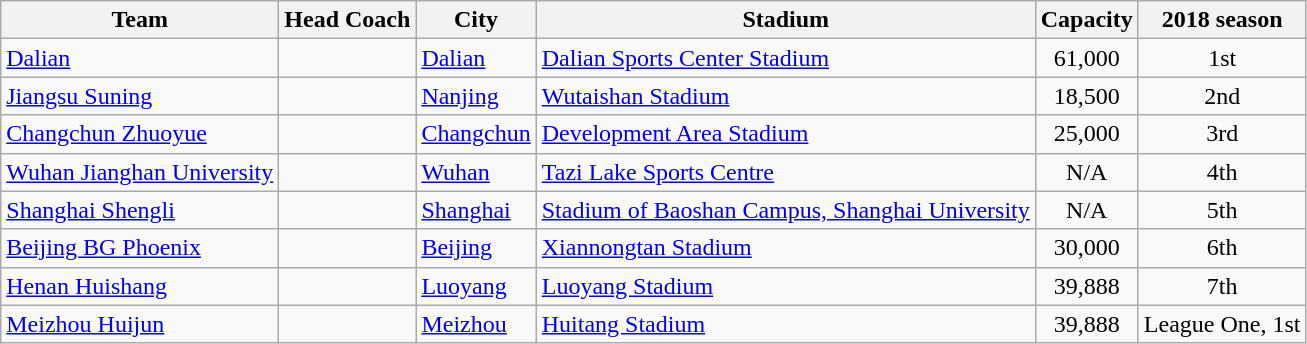<table class="wikitable sortable" style="font-size:100%">
<tr>
<th>Team</th>
<th>Head Coach</th>
<th>City</th>
<th>Stadium</th>
<th>Capacity</th>
<th data-sort-type=number>2018 season</th>
</tr>
<tr>
<td><a href='#'>Dalian</a></td>
<td></td>
<td><a href='#'>Dalian</a></td>
<td><a href='#'>Dalian Sports Center Stadium</a></td>
<td style="text-align:center">61,000</td>
<td style="text-align:center">1st</td>
</tr>
<tr>
<td><a href='#'>Jiangsu Suning</a></td>
<td></td>
<td><a href='#'>Nanjing</a></td>
<td><a href='#'>Wutaishan Stadium</a></td>
<td style="text-align:center">18,500</td>
<td style="text-align:center">2nd</td>
</tr>
<tr>
<td><a href='#'>Changchun Zhuoyue</a></td>
<td></td>
<td><a href='#'>Changchun</a></td>
<td><a href='#'>Development Area Stadium</a></td>
<td style="text-align:center">25,000</td>
<td style="text-align:center">3rd</td>
</tr>
<tr>
<td><a href='#'>Wuhan Jianghan University</a></td>
<td></td>
<td><a href='#'>Wuhan</a></td>
<td><a href='#'>Tazi Lake Sports Centre</a></td>
<td style="text-align:center">N/A</td>
<td style="text-align:center">4th</td>
</tr>
<tr>
<td><a href='#'>Shanghai Shengli</a></td>
<td></td>
<td><a href='#'>Shanghai</a></td>
<td><a href='#'>Stadium of Baoshan Campus, Shanghai University</a></td>
<td style="text-align:center">N/A</td>
<td style="text-align:center">5th</td>
</tr>
<tr>
<td><a href='#'>Beijing BG Phoenix</a></td>
<td></td>
<td><a href='#'>Beijing</a></td>
<td><a href='#'>Xiannongtan Stadium</a></td>
<td style="text-align:center">30,000</td>
<td style="text-align:center">6th</td>
</tr>
<tr>
<td><a href='#'>Henan Huishang</a></td>
<td></td>
<td><a href='#'>Luoyang</a></td>
<td><a href='#'>Luoyang Stadium</a></td>
<td style="text-align:center">39,888</td>
<td style="text-align:center">7th</td>
</tr>
<tr>
<td><a href='#'>Meizhou Huijun</a></td>
<td></td>
<td><a href='#'>Meizhou</a></td>
<td><a href='#'>Huitang Stadium</a></td>
<td style="text-align:center">39,888</td>
<td style="text-align:center">League One, 1st</td>
</tr>
</table>
